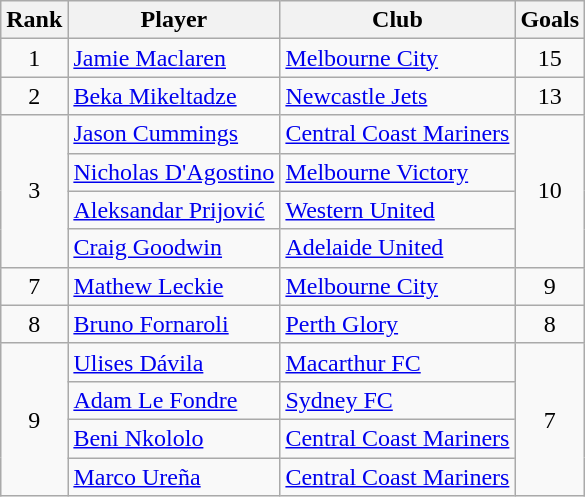<table class="wikitable sortable" style="text-align:center;">
<tr>
<th>Rank</th>
<th>Player</th>
<th>Club</th>
<th>Goals</th>
</tr>
<tr>
<td rowspan=1>1</td>
<td align=left> <a href='#'>Jamie Maclaren</a></td>
<td align=left><a href='#'>Melbourne City</a></td>
<td rowspan=1>15</td>
</tr>
<tr>
<td rowspan=1>2</td>
<td align=left> <a href='#'>Beka Mikeltadze</a></td>
<td align=left><a href='#'>Newcastle Jets</a></td>
<td rowspan=1>13</td>
</tr>
<tr>
<td rowspan=4>3</td>
<td align=left> <a href='#'>Jason Cummings</a></td>
<td align=left><a href='#'>Central Coast Mariners</a></td>
<td rowspan=4>10</td>
</tr>
<tr>
<td align=left> <a href='#'>Nicholas D'Agostino</a></td>
<td align=left><a href='#'>Melbourne Victory</a></td>
</tr>
<tr>
<td align=left> <a href='#'>Aleksandar Prijović</a></td>
<td align=left><a href='#'>Western United</a></td>
</tr>
<tr>
<td align=left> <a href='#'>Craig Goodwin</a></td>
<td align=left><a href='#'>Adelaide United</a></td>
</tr>
<tr>
<td rowspan=1>7</td>
<td align=left> <a href='#'>Mathew Leckie</a></td>
<td align=left><a href='#'>Melbourne City</a></td>
<td rowspan=1>9</td>
</tr>
<tr>
<td rowspan=1>8</td>
<td align=left> <a href='#'>Bruno Fornaroli</a></td>
<td align=left><a href='#'>Perth Glory</a></td>
<td rowspan=1>8</td>
</tr>
<tr>
<td rowspan=4>9</td>
<td align=left> <a href='#'>Ulises Dávila</a></td>
<td align=left><a href='#'>Macarthur FC</a></td>
<td rowspan=4>7</td>
</tr>
<tr>
<td align=left> <a href='#'>Adam Le Fondre</a></td>
<td align=left><a href='#'>Sydney FC</a></td>
</tr>
<tr>
<td align=left> <a href='#'>Beni Nkololo</a></td>
<td align=left><a href='#'>Central Coast Mariners</a></td>
</tr>
<tr>
<td align=left> <a href='#'>Marco Ureña</a></td>
<td align=left><a href='#'>Central Coast Mariners</a><br></td>
</tr>
</table>
